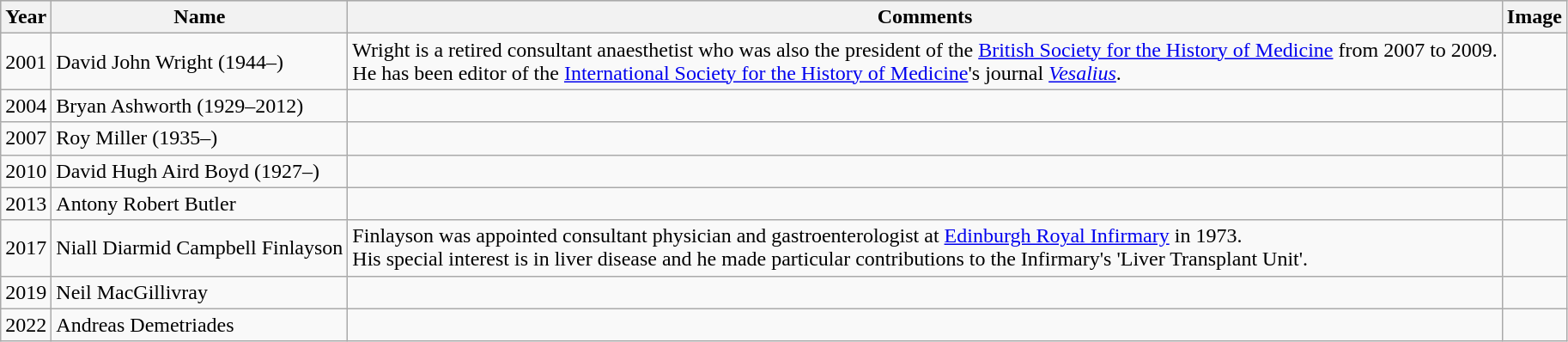<table class="wikitable plainrowheaders sortable">
<tr style="background:#ccc; text-align:center;">
<th scope="col" class="unsortable">Year</th>
<th scope="col">Name</th>
<th scope="col">Comments</th>
<th scope="col">Image</th>
</tr>
<tr>
<td>2001</td>
<td>David John Wright (1944–)</td>
<td>Wright is a retired consultant anaesthetist who was also the president of the <a href='#'>British Society for the History of Medicine</a> from 2007 to 2009.<br>He has been editor of the <a href='#'>International Society for the History of Medicine</a>'s journal <em><a href='#'>Vesalius</a></em>.</td>
<td></td>
</tr>
<tr>
<td>2004</td>
<td>Bryan Ashworth (1929–2012)</td>
<td></td>
<td></td>
</tr>
<tr>
<td>2007</td>
<td>Roy Miller (1935–)</td>
<td></td>
<td></td>
</tr>
<tr>
<td>2010</td>
<td>David Hugh Aird Boyd (1927–)</td>
<td></td>
<td></td>
</tr>
<tr>
<td>2013</td>
<td>Antony Robert Butler</td>
<td></td>
<td></td>
</tr>
<tr>
<td>2017</td>
<td>Niall Diarmid Campbell Finlayson</td>
<td>Finlayson was appointed consultant physician and gastroenterologist at <a href='#'>Edinburgh Royal Infirmary</a> in 1973.<br>His special interest is in liver disease and he made particular contributions to the Infirmary's 'Liver Transplant Unit'.</td>
<td></td>
</tr>
<tr>
<td>2019</td>
<td>Neil MacGillivray</td>
<td></td>
<td></td>
</tr>
<tr>
<td>2022</td>
<td>Andreas Demetriades</td>
<td></td>
<td></td>
</tr>
</table>
